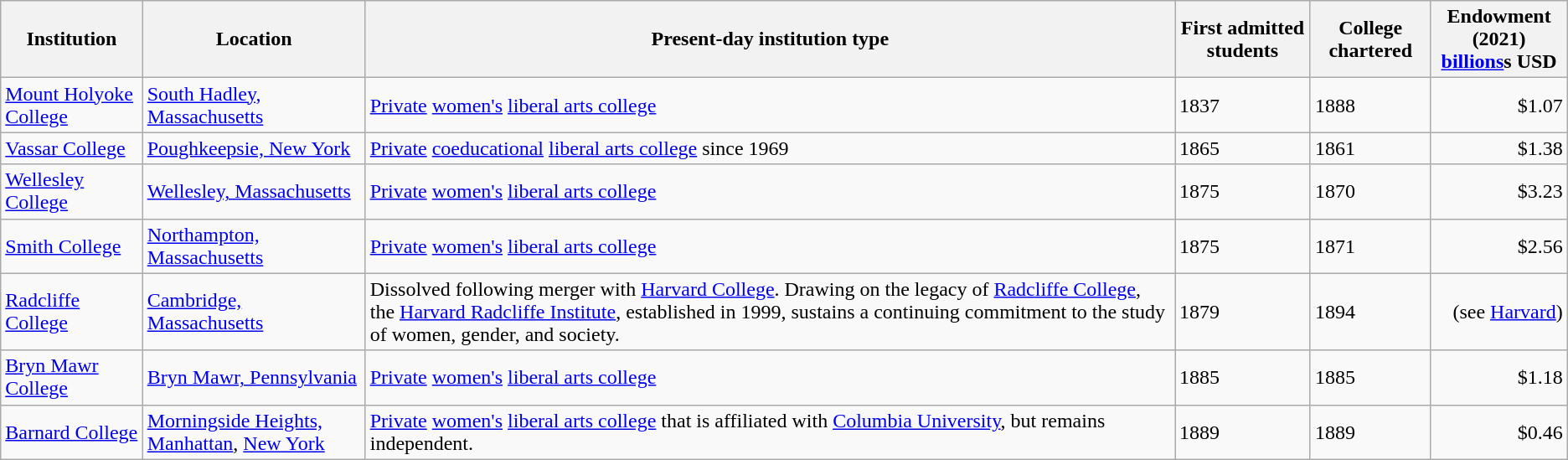<table class="wikitable">
<tr>
<th>Institution</th>
<th>Location</th>
<th>Present-day institution type</th>
<th>First admitted students</th>
<th>College chartered</th>
<th>Endowment (2021)<br><a href='#'>billions</a>s USD</th>
</tr>
<tr>
<td><a href='#'>Mount Holyoke College</a></td>
<td><a href='#'>South Hadley, Massachusetts</a></td>
<td><a href='#'>Private</a> <a href='#'>women's</a> <a href='#'>liberal arts college</a></td>
<td>1837</td>
<td>1888</td>
<td style="text-align:right;">$1.07</td>
</tr>
<tr>
<td><a href='#'>Vassar College</a></td>
<td><a href='#'>Poughkeepsie, New York</a></td>
<td><a href='#'>Private</a> <a href='#'>coeducational</a> <a href='#'>liberal arts college</a> since 1969</td>
<td>1865</td>
<td>1861</td>
<td style="text-align:right;">$1.38</td>
</tr>
<tr>
<td><a href='#'>Wellesley College</a></td>
<td><a href='#'>Wellesley, Massachusetts</a></td>
<td><a href='#'>Private</a>  <a href='#'>women's</a> <a href='#'>liberal arts college</a></td>
<td>1875</td>
<td>1870</td>
<td style="text-align:right;">$3.23</td>
</tr>
<tr>
<td><a href='#'>Smith College</a></td>
<td><a href='#'>Northampton, Massachusetts</a></td>
<td><a href='#'>Private</a> <a href='#'>women's</a> <a href='#'>liberal arts college</a></td>
<td>1875</td>
<td>1871</td>
<td style="text-align:right;">$2.56</td>
</tr>
<tr>
<td><a href='#'>Radcliffe College</a></td>
<td><a href='#'>Cambridge, Massachusetts</a></td>
<td>Dissolved following merger with <a href='#'>Harvard College</a>. Drawing on the legacy of <a href='#'>Radcliffe College</a>, the <a href='#'>Harvard Radcliffe Institute</a>, established in 1999, sustains a continuing commitment to the study of women, gender, and society.</td>
<td>1879</td>
<td>1894</td>
<td style="text-align:right;">(see <a href='#'>Harvard</a>)</td>
</tr>
<tr>
<td><a href='#'>Bryn Mawr College</a></td>
<td><a href='#'>Bryn Mawr, Pennsylvania</a></td>
<td><a href='#'>Private</a> <a href='#'>women's</a> <a href='#'>liberal arts college</a></td>
<td>1885</td>
<td>1885</td>
<td style="text-align:right;">$1.18</td>
</tr>
<tr>
<td><a href='#'>Barnard College</a></td>
<td><a href='#'>Morningside Heights, Manhattan</a>, <a href='#'>New York</a></td>
<td><a href='#'>Private</a> <a href='#'>women's</a> <a href='#'>liberal arts college</a> that is affiliated with <a href='#'>Columbia University</a>, but remains independent.</td>
<td>1889</td>
<td>1889</td>
<td style="text-align:right;">$0.46</td>
</tr>
</table>
